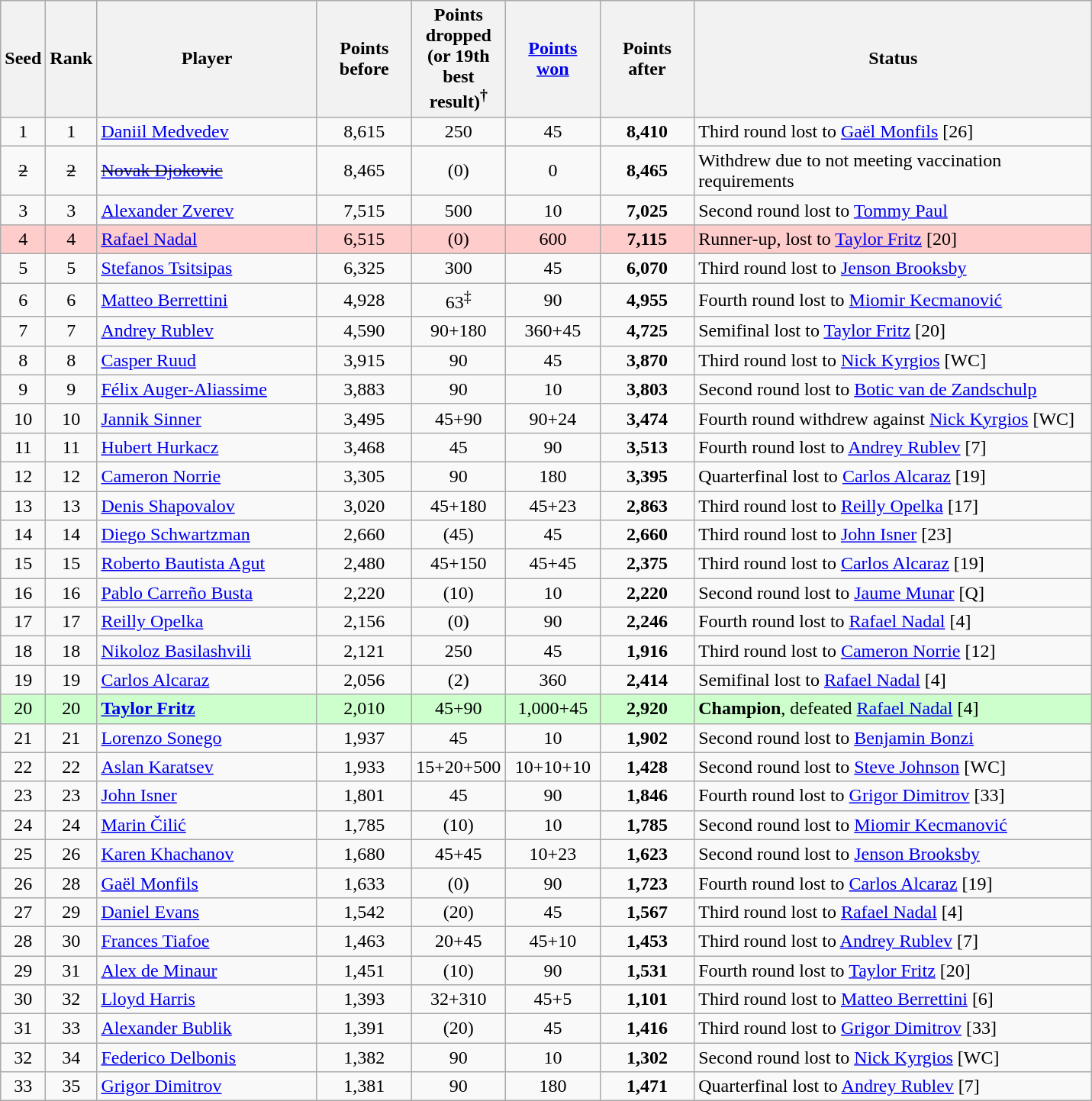<table class="wikitable sortable">
<tr>
<th style="width:30px;">Seed</th>
<th style="width:30px;">Rank</th>
<th style="width:185px;">Player</th>
<th style="width:75px;">Points before</th>
<th style="width:75px;">Points dropped (or 19th best result)<sup>†</sup></th>
<th style="width:75px;"><a href='#'>Points won</a></th>
<th style="width:75px;">Points after</th>
<th style="width:340px;">Status</th>
</tr>
<tr>
<td style="text-align:center;">1</td>
<td style="text-align:center;">1</td>
<td> <a href='#'>Daniil Medvedev</a></td>
<td style="text-align:center;">8,615</td>
<td style="text-align:center;">250</td>
<td style="text-align:center;">45</td>
<td style="text-align:center;"><strong>8,410</strong></td>
<td>Third round lost to  <a href='#'>Gaël Monfils</a> [26]</td>
</tr>
<tr>
<td style="text-align:center;"><s>2</s></td>
<td style="text-align:center;"><s>2</s></td>
<td> <s><a href='#'>Novak Djokovic</a></s></td>
<td style="text-align:center;">8,465</td>
<td style="text-align:center;">(0)</td>
<td style="text-align:center;">0</td>
<td style="text-align:center;"><strong>8,465</strong></td>
<td>Withdrew due to not meeting vaccination requirements</td>
</tr>
<tr>
<td style="text-align:center;">3</td>
<td style="text-align:center;">3</td>
<td> <a href='#'>Alexander Zverev</a></td>
<td style="text-align:center;">7,515</td>
<td style="text-align:center;">500</td>
<td style="text-align:center;">10</td>
<td style="text-align:center;"><strong>7,025</strong></td>
<td>Second round lost to  <a href='#'>Tommy Paul</a></td>
</tr>
<tr style="background:#fcc;">
<td style="text-align:center;">4</td>
<td style="text-align:center;">4</td>
<td> <a href='#'>Rafael Nadal</a></td>
<td style="text-align:center;">6,515</td>
<td style="text-align:center;">(0)</td>
<td style="text-align:center;">600</td>
<td style="text-align:center;"><strong>7,115</strong></td>
<td>Runner-up, lost to  <a href='#'>Taylor Fritz</a> [20]</td>
</tr>
<tr>
<td style="text-align:center;">5</td>
<td style="text-align:center;">5</td>
<td> <a href='#'>Stefanos Tsitsipas</a></td>
<td style="text-align:center;">6,325</td>
<td style="text-align:center;">300</td>
<td style="text-align:center;">45</td>
<td style="text-align:center;"><strong>6,070</strong></td>
<td>Third round lost to  <a href='#'>Jenson Brooksby</a></td>
</tr>
<tr>
<td style="text-align:center;">6</td>
<td style="text-align:center;">6</td>
<td> <a href='#'>Matteo Berrettini</a></td>
<td style="text-align:center;">4,928</td>
<td style="text-align:center;">63<sup>‡</sup></td>
<td style="text-align:center;">90</td>
<td style="text-align:center;"><strong>4,955</strong></td>
<td>Fourth round lost to  <a href='#'>Miomir Kecmanović</a></td>
</tr>
<tr>
<td style="text-align:center;">7</td>
<td style="text-align:center;">7</td>
<td> <a href='#'>Andrey Rublev</a></td>
<td style="text-align:center;">4,590</td>
<td style="text-align:center;">90+180</td>
<td style="text-align:center;">360+45</td>
<td style="text-align:center;"><strong>4,725</strong></td>
<td>Semifinal lost to  <a href='#'>Taylor Fritz</a> [20]</td>
</tr>
<tr>
<td style="text-align:center;">8</td>
<td style="text-align:center;">8</td>
<td> <a href='#'>Casper Ruud</a></td>
<td style="text-align:center;">3,915</td>
<td style="text-align:center;">90</td>
<td style="text-align:center;">45</td>
<td style="text-align:center;"><strong>3,870</strong></td>
<td>Third round lost to  <a href='#'>Nick Kyrgios</a> [WC]</td>
</tr>
<tr>
<td style="text-align:center;">9</td>
<td style="text-align:center;">9</td>
<td> <a href='#'>Félix Auger-Aliassime</a></td>
<td style="text-align:center;">3,883</td>
<td style="text-align:center;">90</td>
<td style="text-align:center;">10</td>
<td style="text-align:center;"><strong>3,803</strong></td>
<td>Second round lost to  <a href='#'>Botic van de Zandschulp</a></td>
</tr>
<tr>
<td style="text-align:center;">10</td>
<td style="text-align:center;">10</td>
<td> <a href='#'>Jannik Sinner</a></td>
<td style="text-align:center;">3,495</td>
<td style="text-align:center;">45+90</td>
<td style="text-align:center;">90+24</td>
<td style="text-align:center;"><strong>3,474</strong></td>
<td>Fourth round withdrew against  <a href='#'>Nick Kyrgios</a> [WC]</td>
</tr>
<tr>
<td style="text-align:center;">11</td>
<td style="text-align:center;">11</td>
<td> <a href='#'>Hubert Hurkacz</a></td>
<td style="text-align:center;">3,468</td>
<td style="text-align:center;">45</td>
<td style="text-align:center;">90</td>
<td style="text-align:center;"><strong>3,513</strong></td>
<td>Fourth round lost to  <a href='#'>Andrey Rublev</a> [7]</td>
</tr>
<tr>
<td style="text-align:center;">12</td>
<td style="text-align:center;">12</td>
<td> <a href='#'>Cameron Norrie</a></td>
<td style="text-align:center;">3,305</td>
<td style="text-align:center;">90</td>
<td style="text-align:center;">180</td>
<td style="text-align:center;"><strong>3,395</strong></td>
<td>Quarterfinal  lost to  <a href='#'>Carlos Alcaraz</a> [19]</td>
</tr>
<tr>
<td style="text-align:center;">13</td>
<td style="text-align:center;">13</td>
<td> <a href='#'>Denis Shapovalov</a></td>
<td style="text-align:center;">3,020</td>
<td style="text-align:center;">45+180</td>
<td style="text-align:center;">45+23</td>
<td style="text-align:center;"><strong>2,863</strong></td>
<td>Third round lost to  <a href='#'>Reilly Opelka</a> [17]</td>
</tr>
<tr>
<td style="text-align:center;">14</td>
<td style="text-align:center;">14</td>
<td> <a href='#'>Diego Schwartzman</a></td>
<td style="text-align:center;">2,660</td>
<td style="text-align:center;">(45)</td>
<td style="text-align:center;">45</td>
<td style="text-align:center;"><strong>2,660</strong></td>
<td>Third round lost to  <a href='#'>John Isner</a> [23]</td>
</tr>
<tr>
<td style="text-align:center;">15</td>
<td style="text-align:center;">15</td>
<td> <a href='#'>Roberto Bautista Agut</a></td>
<td style="text-align:center;">2,480</td>
<td style="text-align:center;">45+150</td>
<td style="text-align:center;">45+45</td>
<td style="text-align:center;"><strong>2,375</strong></td>
<td>Third round lost to  <a href='#'>Carlos Alcaraz</a> [19]</td>
</tr>
<tr>
<td style="text-align:center;">16</td>
<td style="text-align:center;">16</td>
<td> <a href='#'>Pablo Carreño Busta</a></td>
<td style="text-align:center;">2,220</td>
<td style="text-align:center;">(10)</td>
<td style="text-align:center;">10</td>
<td style="text-align:center;"><strong>2,220</strong></td>
<td>Second round lost to  <a href='#'>Jaume Munar</a> [Q]</td>
</tr>
<tr>
<td style="text-align:center;">17</td>
<td style="text-align:center;">17</td>
<td> <a href='#'>Reilly Opelka</a></td>
<td style="text-align:center;">2,156</td>
<td style="text-align:center;">(0)</td>
<td style="text-align:center;">90</td>
<td style="text-align:center;"><strong>2,246</strong></td>
<td>Fourth round lost to  <a href='#'>Rafael Nadal</a> [4]</td>
</tr>
<tr>
<td style="text-align:center;">18</td>
<td style="text-align:center;">18</td>
<td> <a href='#'>Nikoloz Basilashvili</a></td>
<td style="text-align:center;">2,121</td>
<td style="text-align:center;">250</td>
<td style="text-align:center;">45</td>
<td style="text-align:center;"><strong>1,916</strong></td>
<td>Third round lost to  <a href='#'>Cameron Norrie</a> [12]</td>
</tr>
<tr>
<td style="text-align:center;">19</td>
<td style="text-align:center;">19</td>
<td> <a href='#'>Carlos Alcaraz</a></td>
<td style="text-align:center;">2,056</td>
<td style="text-align:center;">(2)</td>
<td style="text-align:center;">360</td>
<td style="text-align:center;"><strong>2,414</strong></td>
<td>Semifinal lost to  <a href='#'>Rafael Nadal</a> [4]</td>
</tr>
<tr style="background:#cfc;">
<td style="text-align:center;">20</td>
<td style="text-align:center;">20</td>
<td><strong> <a href='#'>Taylor Fritz</a></strong></td>
<td style="text-align:center;">2,010</td>
<td style="text-align:center;">45+90</td>
<td style="text-align:center;">1,000+45</td>
<td style="text-align:center;"><strong>2,920</strong></td>
<td><strong>Champion</strong>, defeated  <a href='#'>Rafael Nadal</a> [4]</td>
</tr>
<tr>
<td style="text-align:center;">21</td>
<td style="text-align:center;">21</td>
<td> <a href='#'>Lorenzo Sonego</a></td>
<td style="text-align:center;">1,937</td>
<td style="text-align:center;">45</td>
<td style="text-align:center;">10</td>
<td style="text-align:center;"><strong>1,902</strong></td>
<td>Second round lost to  <a href='#'>Benjamin Bonzi</a></td>
</tr>
<tr>
<td style="text-align:center;">22</td>
<td style="text-align:center;">22</td>
<td> <a href='#'>Aslan Karatsev</a></td>
<td style="text-align:center;">1,933</td>
<td style="text-align:center;">15+20+500</td>
<td style="text-align:center;">10+10+10</td>
<td style="text-align:center;"><strong>1,428</strong></td>
<td>Second round lost to  <a href='#'>Steve Johnson</a> [WC]</td>
</tr>
<tr>
<td style="text-align:center;">23</td>
<td style="text-align:center;">23</td>
<td> <a href='#'>John Isner</a></td>
<td style="text-align:center;">1,801</td>
<td style="text-align:center;">45</td>
<td style="text-align:center;">90</td>
<td style="text-align:center;"><strong>1,846</strong></td>
<td>Fourth round lost to  <a href='#'>Grigor Dimitrov</a> [33]</td>
</tr>
<tr>
<td style="text-align:center;">24</td>
<td style="text-align:center;">24</td>
<td> <a href='#'>Marin Čilić</a></td>
<td style="text-align:center;">1,785</td>
<td style="text-align:center;">(10)</td>
<td style="text-align:center;">10</td>
<td style="text-align:center;"><strong>1,785</strong></td>
<td>Second round lost to  <a href='#'>Miomir Kecmanović</a></td>
</tr>
<tr>
<td style="text-align:center;">25</td>
<td style="text-align:center;">26</td>
<td> <a href='#'>Karen Khachanov</a></td>
<td style="text-align:center;">1,680</td>
<td style="text-align:center;">45+45</td>
<td style="text-align:center;">10+23</td>
<td style="text-align:center;"><strong>1,623</strong></td>
<td>Second round lost to  <a href='#'>Jenson Brooksby</a></td>
</tr>
<tr>
<td style="text-align:center;">26</td>
<td style="text-align:center;">28</td>
<td> <a href='#'>Gaël Monfils</a></td>
<td style="text-align:center;">1,633</td>
<td style="text-align:center;">(0)</td>
<td style="text-align:center;">90</td>
<td style="text-align:center;"><strong>1,723</strong></td>
<td>Fourth round lost to  <a href='#'>Carlos Alcaraz</a> [19]</td>
</tr>
<tr>
<td style="text-align:center;">27</td>
<td style="text-align:center;">29</td>
<td> <a href='#'>Daniel Evans</a></td>
<td style="text-align:center;">1,542</td>
<td style="text-align:center;">(20)</td>
<td style="text-align:center;">45</td>
<td style="text-align:center;"><strong>1,567</strong></td>
<td>Third round lost to  <a href='#'>Rafael Nadal</a> [4]</td>
</tr>
<tr>
<td style="text-align:center;">28</td>
<td style="text-align:center;">30</td>
<td> <a href='#'>Frances Tiafoe</a></td>
<td style="text-align:center;">1,463</td>
<td style="text-align:center;">20+45</td>
<td style="text-align:center;">45+10</td>
<td style="text-align:center;"><strong>1,453</strong></td>
<td>Third round lost to  <a href='#'>Andrey Rublev</a> [7]</td>
</tr>
<tr>
<td style="text-align:center;">29</td>
<td style="text-align:center;">31</td>
<td> <a href='#'>Alex de Minaur</a></td>
<td style="text-align:center;">1,451</td>
<td style="text-align:center;">(10)</td>
<td style="text-align:center;">90</td>
<td style="text-align:center;"><strong>1,531</strong></td>
<td>Fourth round lost to  <a href='#'>Taylor Fritz</a> [20]</td>
</tr>
<tr>
<td style="text-align:center;">30</td>
<td style="text-align:center;">32</td>
<td> <a href='#'>Lloyd Harris</a></td>
<td style="text-align:center;">1,393</td>
<td style="text-align:center;">32+310</td>
<td style="text-align:center;">45+5</td>
<td style="text-align:center;"><strong>1,101</strong></td>
<td>Third round lost to  <a href='#'>Matteo Berrettini</a> [6]</td>
</tr>
<tr>
<td style="text-align:center;">31</td>
<td style="text-align:center;">33</td>
<td> <a href='#'>Alexander Bublik</a></td>
<td style="text-align:center;">1,391</td>
<td style="text-align:center;">(20)</td>
<td style="text-align:center;">45</td>
<td style="text-align:center;"><strong>1,416</strong></td>
<td>Third round lost to  <a href='#'>Grigor Dimitrov</a> [33]</td>
</tr>
<tr>
<td style="text-align:center;">32</td>
<td style="text-align:center;">34</td>
<td> <a href='#'>Federico Delbonis</a></td>
<td style="text-align:center;">1,382</td>
<td style="text-align:center;">90</td>
<td style="text-align:center;">10</td>
<td style="text-align:center;"><strong>1,302</strong></td>
<td>Second round lost to  <a href='#'>Nick Kyrgios</a> [WC]</td>
</tr>
<tr>
<td style="text-align:center;">33</td>
<td style="text-align:center;">35</td>
<td> <a href='#'>Grigor Dimitrov</a></td>
<td style="text-align:center;">1,381</td>
<td style="text-align:center;">90</td>
<td style="text-align:center;">180</td>
<td style="text-align:center;"><strong>1,471</strong></td>
<td>Quarterfinal lost to  <a href='#'>Andrey Rublev</a> [7]</td>
</tr>
</table>
